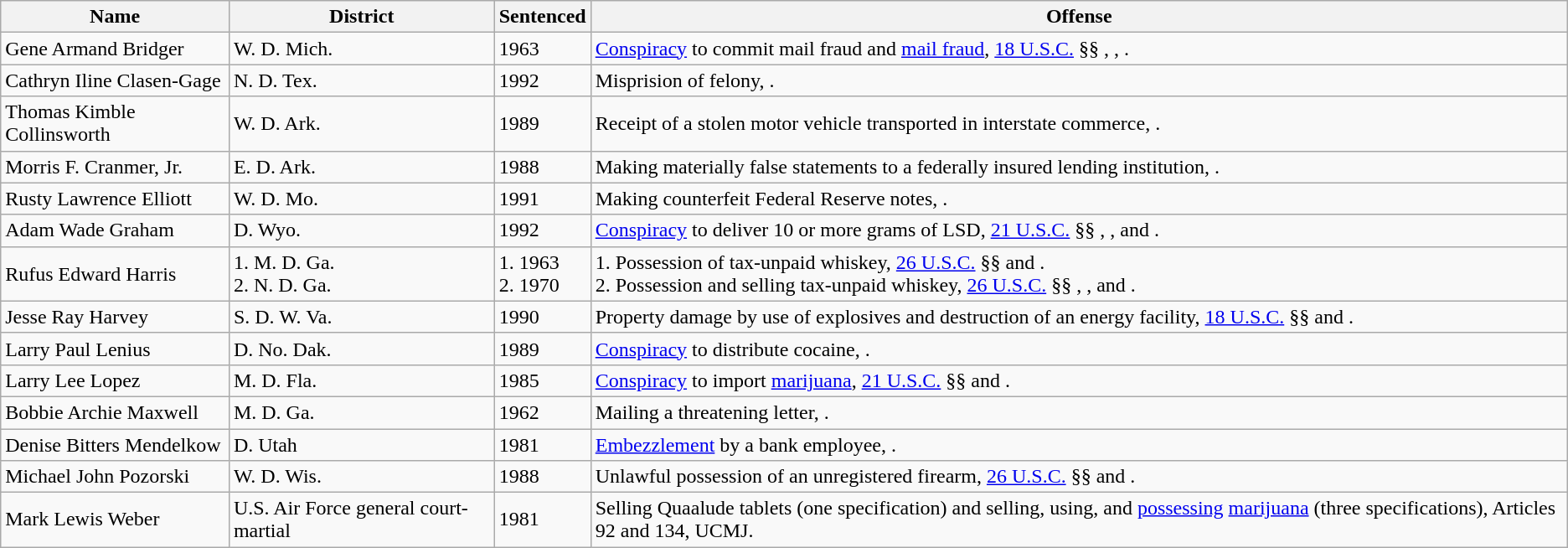<table class="wikitable">
<tr>
<th>Name</th>
<th>District</th>
<th>Sentenced</th>
<th>Offense</th>
</tr>
<tr>
<td>Gene Armand Bridger</td>
<td>W. D. Mich.</td>
<td>1963</td>
<td><a href='#'>Conspiracy</a> to commit mail fraud and <a href='#'>mail fraud</a>, <a href='#'>18 U.S.C.</a> §§ , , .</td>
</tr>
<tr>
<td>Cathryn Iline Clasen-Gage</td>
<td>N. D. Tex.</td>
<td>1992</td>
<td>Misprision of felony, .</td>
</tr>
<tr>
<td>Thomas Kimble Collinsworth</td>
<td>W. D. Ark.</td>
<td>1989</td>
<td>Receipt of a stolen motor vehicle transported in interstate commerce, .</td>
</tr>
<tr>
<td>Morris F. Cranmer, Jr.</td>
<td>E. D. Ark.</td>
<td>1988</td>
<td>Making materially false statements to a federally insured lending institution, .</td>
</tr>
<tr>
<td>Rusty Lawrence Elliott</td>
<td>W. D. Mo.</td>
<td>1991</td>
<td>Making counterfeit Federal Reserve notes, .</td>
</tr>
<tr>
<td>Adam Wade Graham</td>
<td>D. Wyo.</td>
<td>1992</td>
<td><a href='#'>Conspiracy</a> to deliver 10 or more grams of LSD, <a href='#'>21 U.S.C.</a> §§ , , and .</td>
</tr>
<tr>
<td>Rufus Edward Harris</td>
<td>1. M. D. Ga.<br>2. N. D. Ga.</td>
<td>1. 1963<br>2. 1970</td>
<td>1. Possession of tax-unpaid whiskey, <a href='#'>26 U.S.C.</a> §§  and .<br>2. Possession and selling tax-unpaid whiskey, <a href='#'>26 U.S.C.</a> §§ , , and .</td>
</tr>
<tr>
<td>Jesse Ray Harvey</td>
<td>S. D. W. Va.</td>
<td>1990</td>
<td>Property damage by use of explosives and destruction of an energy facility, <a href='#'>18 U.S.C.</a> §§  and .</td>
</tr>
<tr>
<td>Larry Paul Lenius</td>
<td>D. No. Dak.</td>
<td>1989</td>
<td><a href='#'>Conspiracy</a> to distribute cocaine, .</td>
</tr>
<tr>
<td>Larry Lee Lopez</td>
<td>M. D. Fla.</td>
<td>1985</td>
<td><a href='#'>Conspiracy</a> to import <a href='#'>marijuana</a>, <a href='#'>21 U.S.C.</a> §§  and .</td>
</tr>
<tr>
<td>Bobbie Archie Maxwell</td>
<td>M. D. Ga.</td>
<td>1962</td>
<td>Mailing a threatening letter, .</td>
</tr>
<tr>
<td>Denise Bitters Mendelkow</td>
<td>D. Utah</td>
<td>1981</td>
<td><a href='#'>Embezzlement</a> by a bank employee, .</td>
</tr>
<tr>
<td>Michael John Pozorski</td>
<td>W. D. Wis.</td>
<td>1988</td>
<td>Unlawful possession of an unregistered firearm, <a href='#'>26 U.S.C.</a> §§  and .</td>
</tr>
<tr>
<td>Mark Lewis Weber</td>
<td>U.S. Air Force general court-martial</td>
<td>1981</td>
<td>Selling Quaalude tablets (one specification) and selling, using, and <a href='#'>possessing</a> <a href='#'>marijuana</a> (three specifications), Articles 92 and 134, UCMJ.</td>
</tr>
</table>
